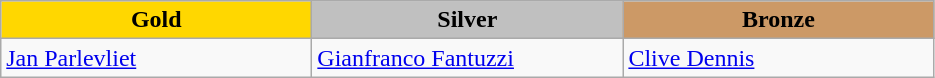<table class="wikitable" style="text-align:left">
<tr align="center">
<td width=200 bgcolor=gold><strong>Gold</strong></td>
<td width=200 bgcolor=silver><strong>Silver</strong></td>
<td width=200 bgcolor=CC9966><strong>Bronze</strong></td>
</tr>
<tr>
<td><a href='#'>Jan Parlevliet</a><br><em></em></td>
<td><a href='#'>Gianfranco Fantuzzi</a><br><em></em></td>
<td><a href='#'>Clive Dennis</a><br><em></em></td>
</tr>
</table>
